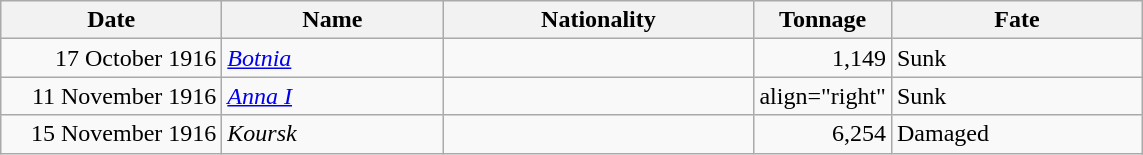<table class="wikitable sortable">
<tr>
<th width="140px">Date</th>
<th width="140px">Name</th>
<th width="200px">Nationality</th>
<th width="25px">Tonnage</th>
<th width="160px">Fate</th>
</tr>
<tr>
<td align="right">17 October 1916</td>
<td align="left"><a href='#'><em>Botnia</em></a></td>
<td align="left"></td>
<td align="right">1,149</td>
<td align="left">Sunk</td>
</tr>
<tr>
<td align="right">11 November 1916</td>
<td align="left"><a href='#'><em>Anna I</em></a></td>
<td align="left"></td>
<td>align="right"</td>
<td align="left">Sunk</td>
</tr>
<tr>
<td align="right">15 November 1916</td>
<td align="left"><em>Koursk</em></td>
<td align="left"></td>
<td align="right">6,254</td>
<td align="left">Damaged</td>
</tr>
</table>
